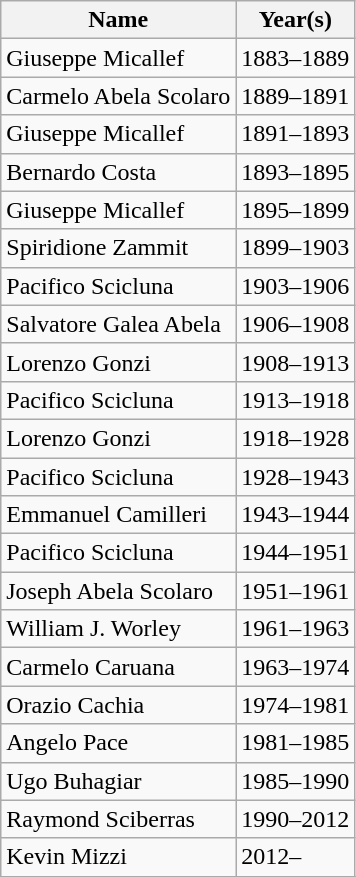<table class="wikitable">
<tr>
<th>Name</th>
<th>Year(s)</th>
</tr>
<tr>
<td>Giuseppe Micallef</td>
<td>1883–1889</td>
</tr>
<tr>
<td>Carmelo Abela Scolaro</td>
<td>1889–1891</td>
</tr>
<tr>
<td>Giuseppe Micallef</td>
<td>1891–1893</td>
</tr>
<tr>
<td>Bernardo Costa</td>
<td>1893–1895</td>
</tr>
<tr>
<td>Giuseppe Micallef</td>
<td>1895–1899</td>
</tr>
<tr>
<td>Spiridione Zammit</td>
<td>1899–1903</td>
</tr>
<tr>
<td>Pacifico Scicluna</td>
<td>1903–1906</td>
</tr>
<tr>
<td>Salvatore Galea Abela</td>
<td>1906–1908</td>
</tr>
<tr>
<td>Lorenzo Gonzi</td>
<td>1908–1913</td>
</tr>
<tr>
<td>Pacifico Scicluna</td>
<td>1913–1918</td>
</tr>
<tr>
<td>Lorenzo Gonzi</td>
<td>1918–1928</td>
</tr>
<tr>
<td>Pacifico Scicluna</td>
<td>1928–1943</td>
</tr>
<tr>
<td>Emmanuel Camilleri</td>
<td>1943–1944</td>
</tr>
<tr>
<td>Pacifico Scicluna</td>
<td>1944–1951</td>
</tr>
<tr>
<td>Joseph Abela Scolaro</td>
<td>1951–1961</td>
</tr>
<tr>
<td>William J. Worley</td>
<td>1961–1963</td>
</tr>
<tr>
<td>Carmelo Caruana</td>
<td>1963–1974</td>
</tr>
<tr>
<td>Orazio Cachia</td>
<td>1974–1981</td>
</tr>
<tr>
<td>Angelo Pace</td>
<td>1981–1985</td>
</tr>
<tr>
<td>Ugo Buhagiar</td>
<td>1985–1990</td>
</tr>
<tr>
<td>Raymond Sciberras</td>
<td>1990–2012</td>
</tr>
<tr>
<td>Kevin Mizzi</td>
<td>2012–</td>
</tr>
<tr>
</tr>
</table>
